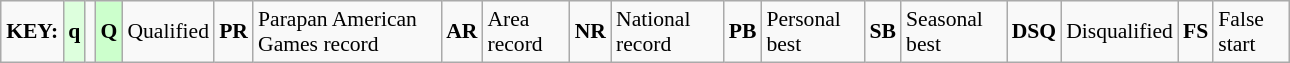<table class="wikitable" style="margin:0.5em auto; font-size:90%;position:relative;" width=68%>
<tr>
<td><strong>KEY:</strong></td>
<td bgcolor=ddffdd align=center><strong>q</strong></td>
<td></td>
<td bgcolor=ccffcc align=center><strong>Q</strong></td>
<td>Qualified</td>
<td align=center><strong>PR</strong></td>
<td>Parapan American Games record</td>
<td align=center><strong>AR</strong></td>
<td>Area record</td>
<td align=center><strong>NR</strong></td>
<td>National record</td>
<td align=center><strong>PB</strong></td>
<td>Personal best</td>
<td align=center><strong>SB</strong></td>
<td>Seasonal best</td>
<td align=center><strong>DSQ</strong></td>
<td>Disqualified</td>
<td align=center><strong>FS</strong></td>
<td>False start</td>
</tr>
</table>
